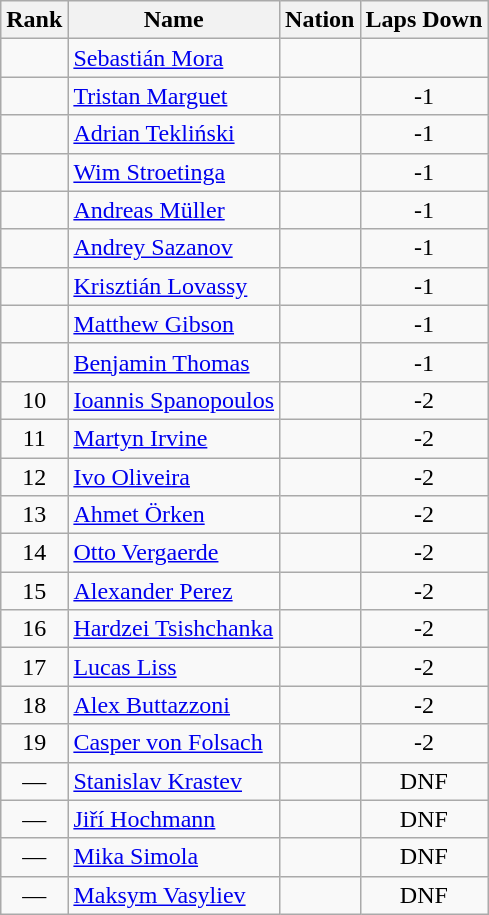<table class="wikitable sortable" style="text-align:center">
<tr>
<th>Rank</th>
<th>Name</th>
<th>Nation</th>
<th>Laps Down</th>
</tr>
<tr>
<td></td>
<td align=left><a href='#'>Sebastián Mora</a></td>
<td align=left></td>
<td></td>
</tr>
<tr>
<td></td>
<td align=left><a href='#'>Tristan Marguet</a></td>
<td align=left></td>
<td>-1</td>
</tr>
<tr>
<td></td>
<td align=left><a href='#'>Adrian Tekliński</a></td>
<td align=left></td>
<td>-1</td>
</tr>
<tr>
<td></td>
<td align=left><a href='#'>Wim Stroetinga</a></td>
<td align=left></td>
<td>-1</td>
</tr>
<tr>
<td></td>
<td align=left><a href='#'>Andreas Müller</a></td>
<td align=left></td>
<td>-1</td>
</tr>
<tr>
<td></td>
<td align=left><a href='#'>Andrey Sazanov</a></td>
<td align=left></td>
<td>-1</td>
</tr>
<tr>
<td></td>
<td align=left><a href='#'>Krisztián Lovassy</a></td>
<td align=left></td>
<td>-1</td>
</tr>
<tr>
<td></td>
<td align=left><a href='#'>Matthew Gibson</a></td>
<td align=left></td>
<td>-1</td>
</tr>
<tr>
<td></td>
<td align=left><a href='#'>Benjamin Thomas</a></td>
<td align=left></td>
<td>-1</td>
</tr>
<tr>
<td>10</td>
<td align=left><a href='#'>Ioannis Spanopoulos</a></td>
<td align=left></td>
<td>-2</td>
</tr>
<tr>
<td>11</td>
<td align=left><a href='#'>Martyn Irvine</a></td>
<td align=left></td>
<td>-2</td>
</tr>
<tr>
<td>12</td>
<td align=left><a href='#'>Ivo Oliveira</a></td>
<td align=left></td>
<td>-2</td>
</tr>
<tr>
<td>13</td>
<td align=left><a href='#'>Ahmet Örken</a></td>
<td align=left></td>
<td>-2</td>
</tr>
<tr>
<td>14</td>
<td align=left><a href='#'>Otto Vergaerde</a></td>
<td align=left></td>
<td>-2</td>
</tr>
<tr>
<td>15</td>
<td align=left><a href='#'>Alexander Perez</a></td>
<td align=left></td>
<td>-2</td>
</tr>
<tr>
<td>16</td>
<td align=left><a href='#'>Hardzei Tsishchanka</a></td>
<td align=left></td>
<td>-2</td>
</tr>
<tr>
<td>17</td>
<td align=left><a href='#'>Lucas Liss</a></td>
<td align=left></td>
<td>-2</td>
</tr>
<tr>
<td>18</td>
<td align=left><a href='#'>Alex Buttazzoni</a></td>
<td align=left></td>
<td>-2</td>
</tr>
<tr>
<td>19</td>
<td align=left><a href='#'>Casper von Folsach</a></td>
<td align=left></td>
<td>-2</td>
</tr>
<tr>
<td>—</td>
<td align=left><a href='#'>Stanislav Krastev</a></td>
<td align=left></td>
<td>DNF</td>
</tr>
<tr>
<td>—</td>
<td align=left><a href='#'>Jiří Hochmann</a></td>
<td align=left></td>
<td>DNF</td>
</tr>
<tr>
<td>—</td>
<td align=left><a href='#'>Mika Simola</a></td>
<td align=left></td>
<td>DNF</td>
</tr>
<tr>
<td>—</td>
<td align=left><a href='#'>Maksym Vasyliev</a></td>
<td align=left></td>
<td>DNF</td>
</tr>
</table>
